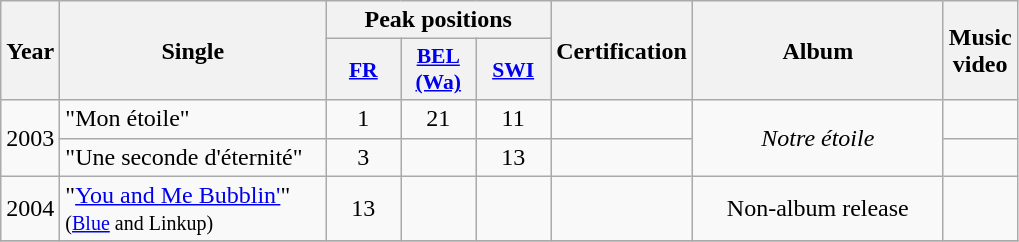<table class="wikitable">
<tr>
<th align="center" rowspan="2" width="10">Year</th>
<th align="center" rowspan="2" width="170">Single</th>
<th align="center" colspan="3" width="20">Peak positions</th>
<th align="center" rowspan="2" width="70">Certification</th>
<th align="center" rowspan="2" width="160">Album</th>
<th align="center" rowspan="2" width="20">Music<br>video</th>
</tr>
<tr>
<th scope="col" style="width:3em;font-size:90%;"><a href='#'>FR</a><br></th>
<th scope="col" style="width:3em;font-size:90%;"><a href='#'>BEL <br>(Wa)</a><br></th>
<th scope="col" style="width:3em;font-size:90%;"><a href='#'>SWI</a><br></th>
</tr>
<tr>
<td style="text-align:center;" rowspan=2>2003</td>
<td>"Mon étoile"</td>
<td style="text-align:center;">1</td>
<td style="text-align:center;">21</td>
<td style="text-align:center;">11</td>
<td style="text-align:center;"></td>
<td style="text-align:center;" rowspan=2><em>Notre étoile</em></td>
<td style="text-align:center;"></td>
</tr>
<tr>
<td>"Une seconde d'éternité"</td>
<td style="text-align:center;">3</td>
<td style="text-align:center;"></td>
<td style="text-align:center;">13</td>
<td style="text-align:center;"></td>
<td style="text-align:center;"></td>
</tr>
<tr>
<td style="text-align:center;" rowspan=1>2004</td>
<td>"<a href='#'>You and Me Bubblin'</a>" <br><small>(<a href='#'>Blue</a> and Linkup)</small></td>
<td style="text-align:center;">13</td>
<td style="text-align:center;"></td>
<td style="text-align:center;"></td>
<td style="text-align:center;"></td>
<td style="text-align:center;" rowspan=1>Non-album release</td>
<td style="text-align:center;"></td>
</tr>
<tr>
</tr>
</table>
